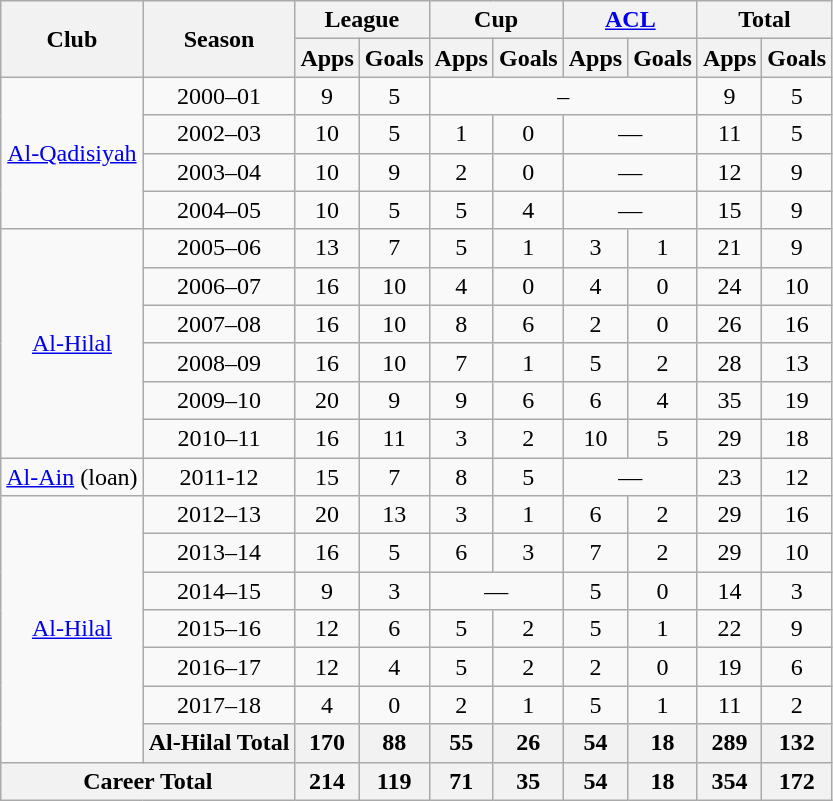<table class="wikitable" style="text-align: center;">
<tr>
<th rowspan="2">Club</th>
<th rowspan="2">Season</th>
<th colspan="2">League</th>
<th colspan="2">Cup</th>
<th colspan="2"><a href='#'>ACL</a></th>
<th colspan="2">Total</th>
</tr>
<tr>
<th>Apps</th>
<th>Goals</th>
<th>Apps</th>
<th>Goals</th>
<th>Apps</th>
<th>Goals</th>
<th>Apps</th>
<th>Goals</th>
</tr>
<tr>
<td rowspan="4"><a href='#'>Al-Qadisiyah</a></td>
<td>2000–01</td>
<td>9</td>
<td>5</td>
<td colspan="4">–</td>
<td>9</td>
<td>5</td>
</tr>
<tr>
<td>2002–03</td>
<td>10</td>
<td>5</td>
<td>1</td>
<td>0</td>
<td colspan="2">—</td>
<td>11</td>
<td>5</td>
</tr>
<tr>
<td>2003–04</td>
<td>10</td>
<td>9</td>
<td>2</td>
<td>0</td>
<td colspan="2">—</td>
<td>12</td>
<td>9</td>
</tr>
<tr>
<td>2004–05</td>
<td>10</td>
<td>5</td>
<td>5</td>
<td>4</td>
<td colspan="2">—</td>
<td>15</td>
<td>9</td>
</tr>
<tr>
<td rowspan="6"><a href='#'>Al-Hilal</a></td>
<td>2005–06</td>
<td>13</td>
<td>7</td>
<td>5</td>
<td>1</td>
<td>3</td>
<td>1</td>
<td>21</td>
<td>9</td>
</tr>
<tr>
<td>2006–07</td>
<td>16</td>
<td>10</td>
<td>4</td>
<td>0</td>
<td>4</td>
<td>0</td>
<td>24</td>
<td>10</td>
</tr>
<tr>
<td>2007–08</td>
<td>16</td>
<td>10</td>
<td>8</td>
<td>6</td>
<td>2</td>
<td>0</td>
<td>26</td>
<td>16</td>
</tr>
<tr>
<td>2008–09</td>
<td>16</td>
<td>10</td>
<td>7</td>
<td>1</td>
<td>5</td>
<td>2</td>
<td>28</td>
<td>13</td>
</tr>
<tr>
<td>2009–10</td>
<td>20</td>
<td>9</td>
<td>9</td>
<td>6</td>
<td>6</td>
<td>4</td>
<td>35</td>
<td>19</td>
</tr>
<tr>
<td>2010–11</td>
<td>16</td>
<td>11</td>
<td>3</td>
<td>2</td>
<td>10</td>
<td>5</td>
<td>29</td>
<td>18</td>
</tr>
<tr>
<td rowspan="1"><a href='#'>Al-Ain</a> (loan)</td>
<td>2011-12</td>
<td>15</td>
<td>7</td>
<td>8</td>
<td>5</td>
<td colspan="2">—</td>
<td>23</td>
<td>12</td>
</tr>
<tr>
<td rowspan="7"><a href='#'>Al-Hilal</a></td>
<td>2012–13</td>
<td>20</td>
<td>13</td>
<td>3</td>
<td>1</td>
<td>6</td>
<td>2</td>
<td>29</td>
<td>16</td>
</tr>
<tr>
<td>2013–14</td>
<td>16</td>
<td>5</td>
<td>6</td>
<td>3</td>
<td>7</td>
<td>2</td>
<td>29</td>
<td>10</td>
</tr>
<tr>
<td>2014–15</td>
<td>9</td>
<td>3</td>
<td colspan="2">—</td>
<td>5</td>
<td>0</td>
<td>14</td>
<td>3</td>
</tr>
<tr>
<td>2015–16</td>
<td>12</td>
<td>6</td>
<td>5</td>
<td>2</td>
<td>5</td>
<td>1</td>
<td>22</td>
<td>9</td>
</tr>
<tr>
<td 2016–17 Al-Hilal FC season>2016–17</td>
<td>12</td>
<td>4</td>
<td>5</td>
<td>2</td>
<td>2</td>
<td>0</td>
<td>19</td>
<td>6</td>
</tr>
<tr>
<td 2017–18 Al-Hilal FC season>2017–18</td>
<td>4</td>
<td>0</td>
<td>2</td>
<td>1</td>
<td>5</td>
<td>1</td>
<td>11</td>
<td>2</td>
</tr>
<tr>
<th>Al-Hilal Total</th>
<th>170</th>
<th>88</th>
<th>55</th>
<th>26</th>
<th>54</th>
<th>18</th>
<th>289</th>
<th>132</th>
</tr>
<tr>
<th colspan="2">Career Total</th>
<th>214</th>
<th>119</th>
<th>71</th>
<th>35</th>
<th>54</th>
<th>18</th>
<th>354</th>
<th>172</th>
</tr>
</table>
